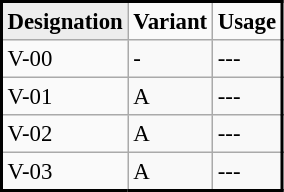<table class="wikitable" style="margin:4px; border:2px solid #000000; font-size:95%;">
<tr>
<th style="background:#EDEDED;">Designation</th>
<th style="background:#FAFAFA;">Variant</th>
<th style="background:#FAFAFA;">Usage</th>
</tr>
<tr>
<td style="background:#FAFAFA;">V-00</td>
<td>-</td>
<td>---</td>
</tr>
<tr>
<td style="background:#FAFAFA;">V-01</td>
<td>A</td>
<td>---</td>
</tr>
<tr>
<td style="background:#FAFAFA;">V-02</td>
<td>A</td>
<td>---</td>
</tr>
<tr>
<td style="background:#FAFAFA;">V-03</td>
<td>A</td>
<td>---</td>
</tr>
<tr>
</tr>
</table>
